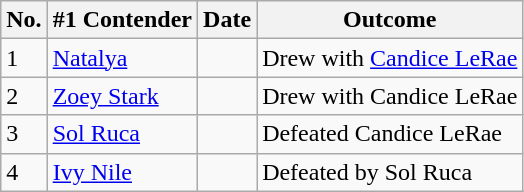<table class="wikitable">
<tr>
<th>No.</th>
<th>#1 Contender</th>
<th>Date</th>
<th>Outcome</th>
</tr>
<tr>
<td>1</td>
<td><a href='#'>Natalya</a></td>
<td></td>
<td>Drew with <a href='#'>Candice LeRae</a></td>
</tr>
<tr>
<td>2</td>
<td><a href='#'>Zoey Stark</a></td>
<td></td>
<td>Drew with Candice LeRae</td>
</tr>
<tr>
<td>3</td>
<td><a href='#'>Sol Ruca</a></td>
<td></td>
<td>Defeated Candice LeRae</td>
</tr>
<tr>
<td>4</td>
<td><a href='#'>Ivy Nile</a></td>
<td></td>
<td>Defeated by Sol Ruca</td>
</tr>
</table>
